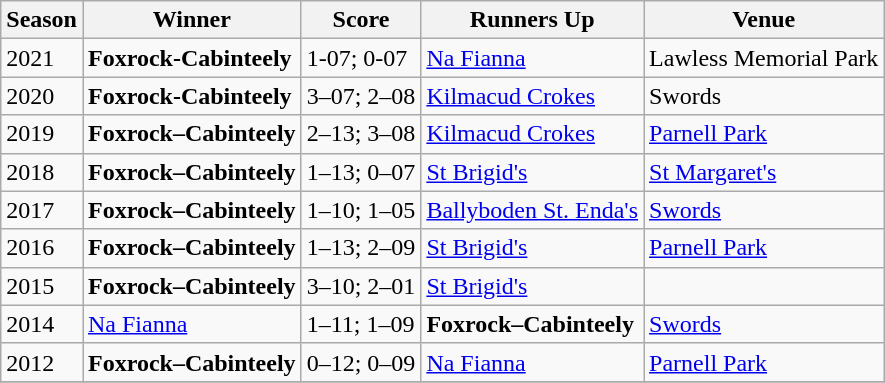<table class="wikitable collapsible">
<tr>
<th>Season</th>
<th>Winner</th>
<th>Score</th>
<th>Runners Up</th>
<th>Venue</th>
</tr>
<tr>
<td>2021</td>
<td><strong>Foxrock-Cabinteely</strong></td>
<td>1-07; 0-07</td>
<td><a href='#'>Na Fianna</a></td>
<td>Lawless Memorial Park</td>
</tr>
<tr>
<td>2020</td>
<td><strong>Foxrock-Cabinteely</strong></td>
<td>3–07; 2–08</td>
<td><a href='#'>Kilmacud Crokes</a></td>
<td>Swords</td>
</tr>
<tr>
<td>2019</td>
<td><strong>Foxrock–Cabinteely</strong></td>
<td>2–13; 3–08 </td>
<td><a href='#'>Kilmacud Crokes</a></td>
<td><a href='#'>Parnell Park</a></td>
</tr>
<tr>
<td>2018</td>
<td><strong>Foxrock–Cabinteely</strong></td>
<td>1–13; 0–07</td>
<td><a href='#'>St Brigid's</a></td>
<td><a href='#'>St Margaret's</a></td>
</tr>
<tr>
<td>2017</td>
<td><strong>Foxrock–Cabinteely</strong></td>
<td>1–10; 1–05</td>
<td><a href='#'>Ballyboden St. Enda's</a></td>
<td><a href='#'>Swords</a></td>
</tr>
<tr>
<td>2016</td>
<td><strong>Foxrock–Cabinteely</strong></td>
<td>1–13; 2–09</td>
<td><a href='#'>St Brigid's</a></td>
<td><a href='#'>Parnell Park</a></td>
</tr>
<tr>
<td>2015</td>
<td><strong>Foxrock–Cabinteely</strong></td>
<td>3–10; 2–01</td>
<td><a href='#'>St Brigid's</a></td>
<td></td>
</tr>
<tr>
<td>2014</td>
<td><a href='#'>Na Fianna</a></td>
<td>1–11; 1–09</td>
<td><strong>Foxrock–Cabinteely</strong></td>
<td><a href='#'>Swords</a></td>
</tr>
<tr>
<td>2012</td>
<td><strong>Foxrock–Cabinteely</strong></td>
<td>0–12; 0–09</td>
<td><a href='#'>Na Fianna</a></td>
<td><a href='#'>Parnell Park</a></td>
</tr>
<tr>
</tr>
</table>
